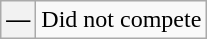<table class="wikitable">
<tr>
<th scope="row">—</th>
<td>Did not compete</td>
</tr>
</table>
